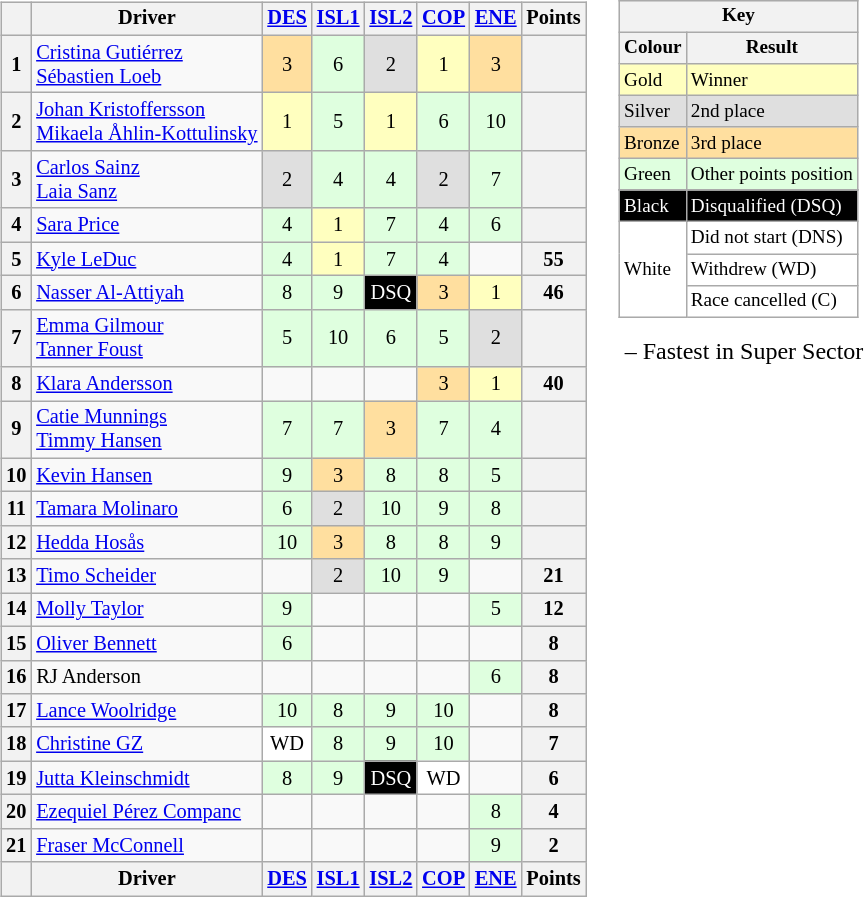<table>
<tr>
<td style="vertical-align:top; text-align:center"><br><table class="wikitable" style="font-size: 85%">
<tr style="vertical-align:middle;">
<th style="vertical-align:middle"></th>
<th style="vertical-align:middle;background">Driver</th>
<th><a href='#'>DES</a><br></th>
<th><a href='#'>ISL1</a><br></th>
<th><a href='#'>ISL2</a><br></th>
<th><a href='#'>COP</a><br></th>
<th><a href='#'>ENE</a><br></th>
<th style="vertical-align:middle">Points</th>
</tr>
<tr>
<th>1</th>
<td align="left"> <a href='#'>Cristina Gutiérrez</a><br> <a href='#'>Sébastien Loeb</a></td>
<td style="background:#FFDF9F;">3</td>
<td style="background:#DFFFDF;">6</td>
<td style="background:#DFDFDF;">2</td>
<td style="background:#FFFFBF;">1</td>
<td style="background:#FFDF9F;">3</td>
<th></th>
</tr>
<tr>
<th>2</th>
<td nowrap align="left"> <a href='#'>Johan Kristoffersson</a><br> <a href='#'>Mikaela Åhlin-Kottulinsky</a></td>
<td width="15px" style="background:#FFFFBF;">1</td>
<td width="15px" style="background:#DFFFDF;">5</td>
<td width="15px" style="background:#FFFFBF;">1</td>
<td width="15px" style="background:#DFFFDF;">6</td>
<td width="15px" style="background:#DFFFDF;">10</td>
<th></th>
</tr>
<tr>
<th>3</th>
<td align="left"> <a href='#'>Carlos Sainz</a><br> <a href='#'>Laia Sanz</a></td>
<td style="background:#DFDFDF;">2</td>
<td style="background:#DFFFDF;">4</td>
<td style="background:#DFFFDF;">4</td>
<td style="background:#DFDFDF;">2</td>
<td style="background:#DFFFDF;">7</td>
<th></th>
</tr>
<tr>
<th>4</th>
<td align="left"> <a href='#'>Sara Price</a></td>
<td style="background:#DFFFDF;">4</td>
<td style="background:#FFFFBF;">1</td>
<td style="background:#DFFFDF;">7</td>
<td style="background:#DFFFDF;">4</td>
<td style="background:#DFFFDF;">6</td>
<th></th>
</tr>
<tr>
<th>5</th>
<td align="left"> <a href='#'>Kyle LeDuc</a></td>
<td style="background:#DFFFDF;">4</td>
<td style="background:#FFFFBF;">1</td>
<td style="background:#DFFFDF;">7</td>
<td style="background:#DFFFDF;">4</td>
<td style="background:#;"></td>
<th>55</th>
</tr>
<tr>
<th>6</th>
<td align="left"> <a href='#'>Nasser Al-Attiyah</a></td>
<td style="background:#DFFFDF;">8</td>
<td style="background:#DFFFDF;">9</td>
<td style="background:#000000;color:white">DSQ</td>
<td style="background:#FFDF9F;">3</td>
<td style="background:#FFFFBF;">1</td>
<th>46</th>
</tr>
<tr>
<th>7</th>
<td align="left"> <a href='#'>Emma Gilmour</a><br> <a href='#'>Tanner Foust</a></td>
<td style="background:#DFFFDF;">5</td>
<td style="background:#DFFFDF;">10</td>
<td style="background:#DFFFDF;">6</td>
<td style="background:#DFFFDF;">5</td>
<td style="background:#DFDFDF;">2</td>
<th></th>
</tr>
<tr>
<th>8</th>
<td align="left"> <a href='#'>Klara Andersson</a></td>
<td style="background:#;"></td>
<td style="background:#;"></td>
<td style="background:#;"></td>
<td style="background:#FFDF9F;">3</td>
<td style="background:#FFFFBF;">1</td>
<th>40</th>
</tr>
<tr>
<th>9</th>
<td align="left"> <a href='#'>Catie Munnings</a><br> <a href='#'>Timmy Hansen</a></td>
<td style="background:#DFFFDF;">7</td>
<td style="background:#DFFFDF;">7</td>
<td style="background:#FFDF9F;">3</td>
<td style="background:#DFFFDF;">7</td>
<td style="background:#DFFFDF;">4</td>
<th></th>
</tr>
<tr>
<th>10</th>
<td align="left"> <a href='#'>Kevin Hansen</a></td>
<td style="background:#DFFFDF;">9</td>
<td style="background:#FFDF9F;">3</td>
<td style="background:#DFFFDF;">8</td>
<td style="background:#DFFFDF;">8</td>
<td style="background:#DFFFDF;">5</td>
<th></th>
</tr>
<tr>
<th>11</th>
<td align="left"> <a href='#'>Tamara Molinaro</a></td>
<td style="background:#DFFFDF;">6</td>
<td style="background:#DFDFDF;">2</td>
<td style="background:#DFFFDF;">10</td>
<td style="background:#DFFFDF;">9</td>
<td style="background:#DFFFDF;">8</td>
<th></th>
</tr>
<tr>
<th>12</th>
<td align="left"> <a href='#'>Hedda Hosås</a></td>
<td style="background:#DFFFDF;">10</td>
<td style="background:#FFDF9F;">3</td>
<td style="background:#DFFFDF;">8</td>
<td style="background:#DFFFDF;">8</td>
<td style="background:#DFFFDF;">9</td>
<th></th>
</tr>
<tr>
<th>13</th>
<td align="left"> <a href='#'>Timo Scheider</a></td>
<td style="background:#;"></td>
<td style="background:#DFDFDF;">2</td>
<td style="background:#DFFFDF;">10</td>
<td style="background:#DFFFDF;">9</td>
<td style="background:#;"></td>
<th>21</th>
</tr>
<tr>
<th>14</th>
<td align="left"> <a href='#'>Molly Taylor</a></td>
<td style="background:#DFFFDF;">9</td>
<td style="background:#;"></td>
<td style="background:#;"></td>
<td style="background:#;"></td>
<td style="background:#DFFFDF;">5</td>
<th>12</th>
</tr>
<tr>
<th>15</th>
<td align="left"> <a href='#'>Oliver Bennett</a></td>
<td style="background:#DFFFDF;">6</td>
<td style="background:#;"></td>
<td style="background:#;"></td>
<td style="background:#;"></td>
<td style="background:#;"></td>
<th>8</th>
</tr>
<tr>
<th>16</th>
<td align="left"> RJ Anderson</td>
<td style="background:#;"></td>
<td style="background:#;"></td>
<td style="background:#;"></td>
<td style="background:#;"></td>
<td style="background:#DFFFDF;">6</td>
<th>8</th>
</tr>
<tr>
<th>17</th>
<td align="left"> <a href='#'>Lance Woolridge</a></td>
<td style="background:#DFFFDF;">10</td>
<td style="background:#DFFFDF;">8</td>
<td style="background:#DFFFDF;">9</td>
<td style="background:#DFFFDF;">10</td>
<td style="background:#;"></td>
<th>8</th>
</tr>
<tr>
<th>18</th>
<td align="left"> <a href='#'>Christine GZ</a></td>
<td style="background:#FFFFFF;">WD</td>
<td style="background:#DFFFDF;">8</td>
<td style="background:#DFFFDF;">9</td>
<td style="background:#DFFFDF;">10</td>
<td style="background:#;"></td>
<th>7</th>
</tr>
<tr>
<th>19</th>
<td align="left"> <a href='#'>Jutta Kleinschmidt</a></td>
<td style="background:#DFFFDF;">8</td>
<td style="background:#DFFFDF;">9</td>
<td style="background:#000000;color:white">DSQ</td>
<td style="background:#FFFFFF;">WD</td>
<td style="background:#;"></td>
<th>6</th>
</tr>
<tr>
<th>20</th>
<td align="left"> <a href='#'>Ezequiel Pérez Companc</a></td>
<td style="background:#;"></td>
<td style="background:#;"></td>
<td style="background:#;"></td>
<td style="background:#;"></td>
<td style="background:#DFFFDF;">8</td>
<th>4</th>
</tr>
<tr>
<th>21</th>
<td align="left"> <a href='#'>Fraser McConnell</a></td>
<td style="background:#;"></td>
<td style="background:#;"></td>
<td style="background:#;"></td>
<td style="background:#;"></td>
<td style="background:#DFFFDF;">9</td>
<th>2</th>
</tr>
<tr>
<th style="vertical-align:middle"></th>
<th style="vertical-align:middle;background">Driver</th>
<th><a href='#'>DES</a><br></th>
<th><a href='#'>ISL1</a><br></th>
<th><a href='#'>ISL2</a><br></th>
<th><a href='#'>COP</a><br></th>
<th><a href='#'>ENE</a><br></th>
<th style="vertical-align:middle">Points</th>
</tr>
</table>
</td>
<td style="vertical-align:top;"></td>
<td valign=top><br><table class="wikitable" style="margin-right:0; font-size:80%">
<tr>
<th colspan=2>Key</th>
</tr>
<tr>
<th>Colour</th>
<th>Result</th>
</tr>
<tr style="background-color:#FFFFBF">
<td>Gold</td>
<td>Winner</td>
</tr>
<tr style="background-color:#DFDFDF">
<td>Silver</td>
<td>2nd place</td>
</tr>
<tr style="background-color:#FFDF9F">
<td>Bronze</td>
<td>3rd place</td>
</tr>
<tr style="background-color:#DFFFDF">
<td>Green</td>
<td>Other points position</td>
</tr>
<tr style="background-color:#CFCFFF">
</tr>
<tr style="background-color:#EFCFFF">
</tr>
<tr style="background-color:#FFCFCF">
</tr>
<tr style="background-color:#000000; color:white">
<td>Black</td>
<td>Disqualified (DSQ)</td>
</tr>
<tr style="background-color:#FFFFFF">
<td rowspan=3>White</td>
<td>Did not start (DNS)</td>
</tr>
<tr style="background-color:#FFFFFF">
<td>Withdrew (WD)</td>
</tr>
<tr style="background-color:#FFFFFF">
<td>Race cancelled (C)</td>
</tr>
</table>
<span><em></em> – Fastest in Super Sector</span></td>
</tr>
</table>
